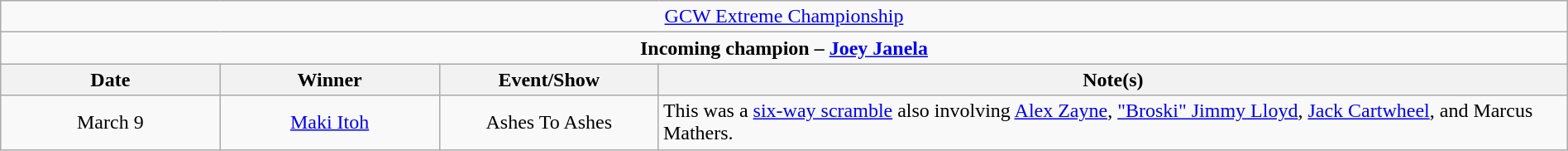<table class="wikitable" style="text-align:center; width:100%;">
<tr>
<td colspan="4" style="text-align: center;"><a href='#'>GCW Extreme Championship</a></td>
</tr>
<tr>
<td colspan="4" style="text-align: center;"><strong>Incoming champion – <a href='#'>Joey Janela</a></strong></td>
</tr>
<tr>
<th width=14%>Date</th>
<th width=14%>Winner</th>
<th width=14%>Event/Show</th>
<th width=58%>Note(s)</th>
</tr>
<tr>
<td>March 9</td>
<td><a href='#'>Maki Itoh</a></td>
<td>Ashes To Ashes</td>
<td align=left>This was a <a href='#'>six-way scramble</a> also involving <a href='#'>Alex Zayne</a>, <a href='#'>"Broski" Jimmy Lloyd</a>, <a href='#'>Jack Cartwheel</a>, and Marcus Mathers.</td>
</tr>
</table>
